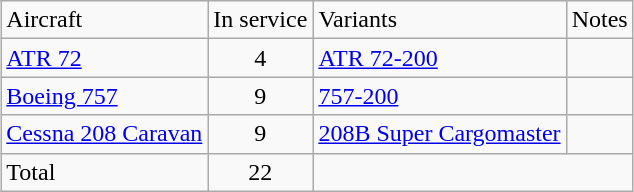<table class="wikitable" style="margin:1em auto; border-collapse:collapse">
<tr>
<td>Aircraft</td>
<td>In service</td>
<td>Variants</td>
<td>Notes</td>
</tr>
<tr>
<td><a href='#'>ATR 72</a></td>
<td align=center>4</td>
<td><a href='#'>ATR 72-200</a></td>
<td></td>
</tr>
<tr>
<td><a href='#'>Boeing 757</a></td>
<td align=center>9</td>
<td><a href='#'>757-200</a></td>
<td></td>
</tr>
<tr>
<td><a href='#'>Cessna 208 Caravan</a></td>
<td align=center>9</td>
<td><a href='#'>208B Super Cargomaster</a></td>
<td></td>
</tr>
<tr>
<td>Total</td>
<td align=center>22</td>
<td colspan=3></td>
</tr>
</table>
